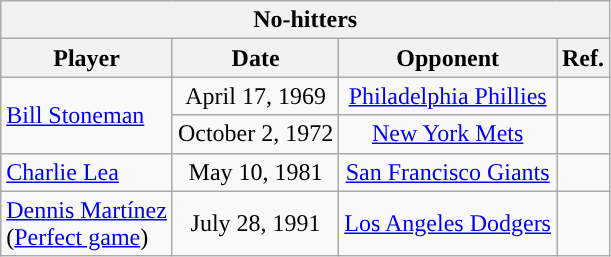<table class="wikitable" style="text-align:center">
<tr>
<th colspan=5>No-hitters</th>
</tr>
<tr>
<th align="left">Player</th>
<th>Date</th>
<th>Opponent</th>
<th>Ref.</th>
</tr>
<tr>
<td align="left" rowspan=2><a href='#'>Bill Stoneman</a></td>
<td>April 17, 1969</td>
<td><a href='#'>Philadelphia Phillies</a></td>
<td></td>
</tr>
<tr>
<td align="left">October 2, 1972</td>
<td><a href='#'>New York Mets</a></td>
<td></td>
</tr>
<tr>
<td align="left"><a href='#'>Charlie Lea</a></td>
<td>May 10, 1981</td>
<td><a href='#'>San Francisco Giants</a></td>
<td></td>
</tr>
<tr>
<td align="left"><a href='#'>Dennis Martínez</a><br>(<a href='#'>Perfect game</a>)</td>
<td>July 28, 1991</td>
<td><a href='#'>Los Angeles Dodgers</a></td>
<td></td>
</tr>
</table>
